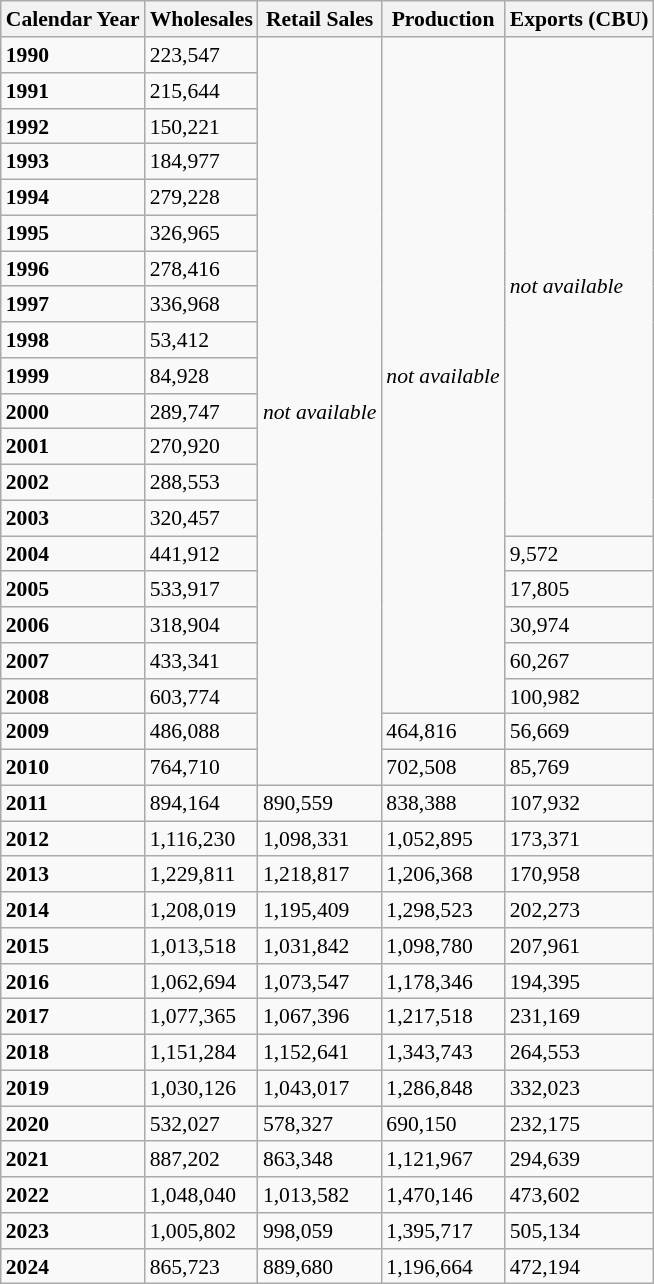<table class="wikitable" style="text-align: left; font-size:90%;" align="left">
<tr>
<th>Calendar Year</th>
<th>Wholesales</th>
<th>Retail Sales</th>
<th>Production</th>
<th>Exports (CBU)</th>
</tr>
<tr>
<td><strong>1990</strong></td>
<td>223,547</td>
<td rowspan="21"><em>not available</em></td>
<td rowspan="19"><em>not available</em></td>
<td rowspan="14"><em>not available</em></td>
</tr>
<tr>
<td><strong>1991</strong></td>
<td>215,644</td>
</tr>
<tr>
<td><strong>1992</strong></td>
<td>150,221</td>
</tr>
<tr>
<td><strong>1993</strong></td>
<td>184,977</td>
</tr>
<tr>
<td><strong>1994</strong></td>
<td>279,228</td>
</tr>
<tr>
<td><strong>1995</strong></td>
<td>326,965</td>
</tr>
<tr>
<td><strong>1996</strong></td>
<td>278,416</td>
</tr>
<tr>
<td><strong>1997</strong></td>
<td>336,968</td>
</tr>
<tr>
<td><strong>1998</strong></td>
<td>53,412</td>
</tr>
<tr>
<td><strong>1999</strong></td>
<td>84,928</td>
</tr>
<tr>
<td><strong>2000</strong></td>
<td>289,747</td>
</tr>
<tr>
<td><strong>2001</strong></td>
<td>270,920</td>
</tr>
<tr>
<td><strong>2002</strong></td>
<td>288,553</td>
</tr>
<tr>
<td><strong>2003</strong></td>
<td>320,457</td>
</tr>
<tr>
<td><strong>2004</strong></td>
<td>441,912</td>
<td>9,572</td>
</tr>
<tr>
<td><strong>2005</strong></td>
<td>533,917</td>
<td>17,805</td>
</tr>
<tr>
<td><strong>2006</strong></td>
<td>318,904</td>
<td>30,974</td>
</tr>
<tr>
<td><strong>2007</strong></td>
<td>433,341</td>
<td>60,267</td>
</tr>
<tr>
<td><strong>2008</strong></td>
<td>603,774</td>
<td>100,982</td>
</tr>
<tr>
<td><strong>2009</strong></td>
<td>486,088</td>
<td>464,816</td>
<td>56,669</td>
</tr>
<tr>
<td><strong>2010</strong></td>
<td>764,710</td>
<td>702,508</td>
<td>85,769</td>
</tr>
<tr>
<td><strong>2011</strong></td>
<td>894,164</td>
<td>890,559</td>
<td>838,388</td>
<td>107,932</td>
</tr>
<tr>
<td><strong>2012</strong></td>
<td>1,116,230</td>
<td>1,098,331</td>
<td>1,052,895</td>
<td>173,371</td>
</tr>
<tr>
<td><strong>2013</strong></td>
<td>1,229,811</td>
<td>1,218,817</td>
<td>1,206,368</td>
<td>170,958</td>
</tr>
<tr>
<td><strong>2014</strong></td>
<td>1,208,019</td>
<td>1,195,409</td>
<td>1,298,523</td>
<td>202,273</td>
</tr>
<tr>
<td><strong>2015</strong></td>
<td>1,013,518</td>
<td>1,031,842</td>
<td>1,098,780</td>
<td>207,961</td>
</tr>
<tr>
<td><strong>2016</strong></td>
<td>1,062,694</td>
<td>1,073,547</td>
<td>1,178,346</td>
<td>194,395</td>
</tr>
<tr>
<td><strong>2017</strong></td>
<td>1,077,365</td>
<td>1,067,396</td>
<td>1,217,518</td>
<td>231,169</td>
</tr>
<tr>
<td><strong>2018</strong></td>
<td>1,151,284</td>
<td>1,152,641</td>
<td>1,343,743</td>
<td>264,553</td>
</tr>
<tr>
<td><strong>2019</strong></td>
<td>1,030,126</td>
<td>1,043,017</td>
<td>1,286,848</td>
<td>332,023</td>
</tr>
<tr>
<td><strong>2020</strong></td>
<td>532,027</td>
<td>578,327</td>
<td>690,150</td>
<td>232,175</td>
</tr>
<tr>
<td><strong>2021</strong></td>
<td>887,202</td>
<td>863,348</td>
<td>1,121,967</td>
<td>294,639</td>
</tr>
<tr>
<td><strong>2022</strong></td>
<td>1,048,040</td>
<td>1,013,582</td>
<td>1,470,146</td>
<td>473,602</td>
</tr>
<tr>
<td><strong>2023</strong></td>
<td>1,005,802</td>
<td>998,059</td>
<td>1,395,717</td>
<td>505,134</td>
</tr>
<tr>
<td><strong>2024</strong></td>
<td>865,723</td>
<td>889,680</td>
<td>1,196,664</td>
<td>472,194</td>
</tr>
</table>
